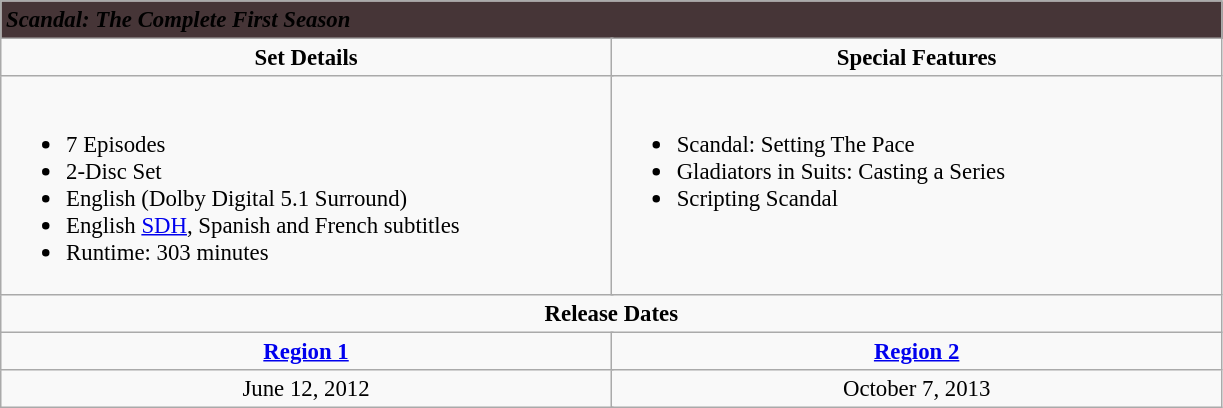<table class="wikitable" style="font-size: 95%;">
<tr style="background:#463537;">
<td colspan="6"><span> <strong><em>Scandal: The Complete First Season</em></strong></span></td>
</tr>
<tr style="vertical-align:top; text-align:center;">
<td style="width:400px;" colspan="3"><strong>Set Details</strong></td>
<td style="width:400px; " colspan="3"><strong>Special Features</strong></td>
</tr>
<tr valign="top">
<td colspan="3" style="text-align:left; width:400px;"><br><ul><li>7 Episodes</li><li>2-Disc Set</li><li>English (Dolby Digital 5.1 Surround)</li><li>English <a href='#'>SDH</a>, Spanish and French subtitles</li><li>Runtime: 303 minutes</li></ul></td>
<td colspan="3" style="text-align:left; width:400px;"><br><ul><li>Scandal: Setting The Pace</li><li>Gladiators in Suits: Casting a Series</li><li>Scripting Scandal</li></ul></td>
</tr>
<tr>
<td colspan="6" style="text-align:center;"><strong>Release Dates</strong></td>
</tr>
<tr>
<td colspan="3" style="text-align:center;"><strong><a href='#'>Region 1</a></strong></td>
<td colspan="3" style="text-align:center;"><strong><a href='#'>Region 2</a></strong></td>
</tr>
<tr style="text-align:center;">
<td colspan="3">June 12, 2012</td>
<td colspan="3">October 7, 2013</td>
</tr>
</table>
